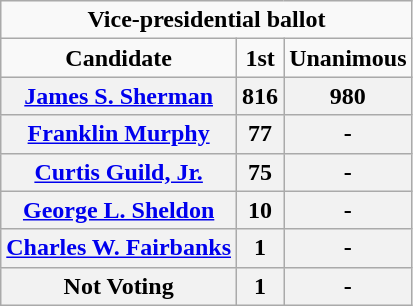<table class="wikitable" style="text-align:center">
<tr>
<td colspan="3"><strong>Vice-presidential ballot</strong></td>
</tr>
<tr>
<td><strong>Candidate</strong></td>
<td><strong>1st</strong></td>
<td><strong>Unanimous</strong></td>
</tr>
<tr>
<th><a href='#'>James S. Sherman</a></th>
<th>816</th>
<th>980</th>
</tr>
<tr>
<th><a href='#'>Franklin Murphy</a></th>
<th>77</th>
<th>-</th>
</tr>
<tr>
<th><a href='#'>Curtis Guild, Jr.</a></th>
<th>75</th>
<th>-</th>
</tr>
<tr>
<th><a href='#'>George L. Sheldon</a></th>
<th>10</th>
<th>-</th>
</tr>
<tr>
<th><a href='#'>Charles W. Fairbanks</a></th>
<th>1</th>
<th>-</th>
</tr>
<tr>
<th>Not Voting</th>
<th>1</th>
<th>-</th>
</tr>
</table>
